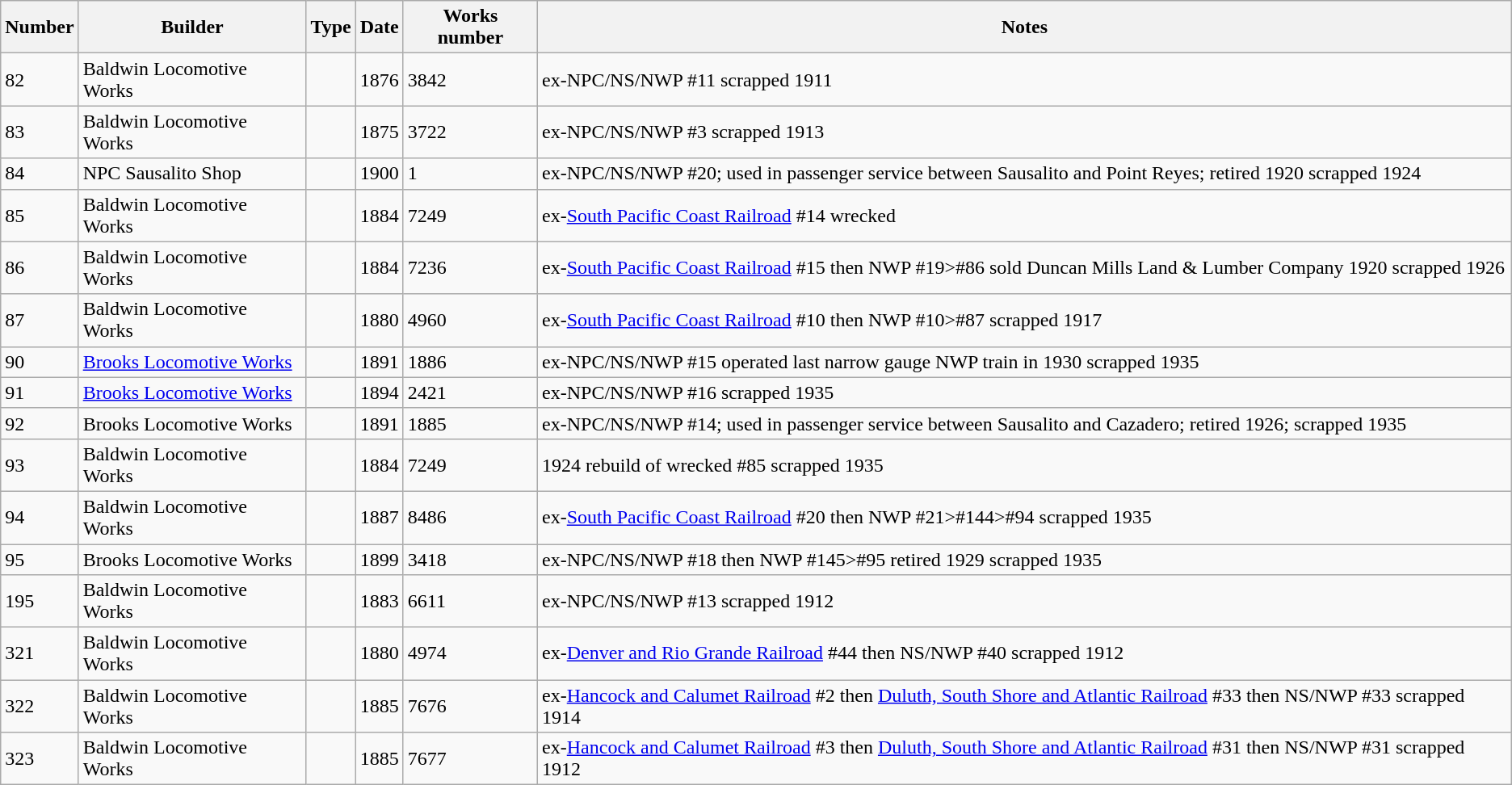<table class="wikitable">
<tr>
<th>Number</th>
<th>Builder</th>
<th>Type</th>
<th>Date</th>
<th>Works number</th>
<th>Notes</th>
</tr>
<tr>
<td>82</td>
<td>Baldwin Locomotive Works</td>
<td></td>
<td>1876</td>
<td>3842</td>
<td>ex-NPC/NS/NWP #11 scrapped 1911</td>
</tr>
<tr>
<td>83</td>
<td>Baldwin Locomotive Works</td>
<td></td>
<td>1875</td>
<td>3722</td>
<td>ex-NPC/NS/NWP #3 scrapped 1913</td>
</tr>
<tr>
<td>84</td>
<td>NPC Sausalito Shop</td>
<td></td>
<td>1900</td>
<td>1</td>
<td>ex-NPC/NS/NWP #20; used in passenger service between Sausalito and Point Reyes; retired 1920 scrapped 1924</td>
</tr>
<tr>
<td>85</td>
<td>Baldwin Locomotive Works</td>
<td></td>
<td>1884</td>
<td>7249</td>
<td>ex-<a href='#'>South Pacific Coast Railroad</a> #14 wrecked</td>
</tr>
<tr>
<td>86</td>
<td>Baldwin Locomotive Works</td>
<td></td>
<td>1884</td>
<td>7236</td>
<td>ex-<a href='#'>South Pacific Coast Railroad</a> #15 then NWP #19>#86 sold Duncan Mills Land & Lumber Company 1920 scrapped 1926</td>
</tr>
<tr>
<td>87</td>
<td>Baldwin Locomotive Works</td>
<td></td>
<td>1880</td>
<td>4960</td>
<td>ex-<a href='#'>South Pacific Coast Railroad</a> #10 then NWP #10>#87 scrapped 1917</td>
</tr>
<tr>
<td>90</td>
<td><a href='#'>Brooks Locomotive Works</a></td>
<td></td>
<td>1891</td>
<td>1886</td>
<td>ex-NPC/NS/NWP #15 operated last narrow gauge NWP train in 1930 scrapped 1935</td>
</tr>
<tr>
<td>91</td>
<td><a href='#'>Brooks Locomotive Works</a></td>
<td></td>
<td>1894</td>
<td>2421</td>
<td>ex-NPC/NS/NWP #16 scrapped 1935</td>
</tr>
<tr>
<td>92</td>
<td>Brooks Locomotive Works</td>
<td></td>
<td>1891</td>
<td>1885</td>
<td>ex-NPC/NS/NWP #14; used in passenger service between Sausalito and Cazadero; retired 1926; scrapped 1935</td>
</tr>
<tr>
<td>93</td>
<td>Baldwin Locomotive Works</td>
<td></td>
<td>1884</td>
<td>7249</td>
<td>1924 rebuild of wrecked #85 scrapped 1935</td>
</tr>
<tr>
<td>94</td>
<td>Baldwin Locomotive Works</td>
<td></td>
<td>1887</td>
<td>8486</td>
<td>ex-<a href='#'>South Pacific Coast Railroad</a> #20 then NWP #21>#144>#94 scrapped 1935</td>
</tr>
<tr>
<td>95</td>
<td>Brooks Locomotive Works</td>
<td></td>
<td>1899</td>
<td>3418</td>
<td>ex-NPC/NS/NWP #18 then NWP #145>#95 retired 1929 scrapped 1935</td>
</tr>
<tr>
<td>195</td>
<td>Baldwin Locomotive Works</td>
<td></td>
<td>1883</td>
<td>6611</td>
<td>ex-NPC/NS/NWP #13 scrapped 1912</td>
</tr>
<tr>
<td>321</td>
<td>Baldwin Locomotive Works</td>
<td></td>
<td>1880</td>
<td>4974</td>
<td>ex-<a href='#'>Denver and Rio Grande Railroad</a> #44 then NS/NWP #40 scrapped 1912</td>
</tr>
<tr>
<td>322</td>
<td>Baldwin Locomotive Works</td>
<td></td>
<td>1885</td>
<td>7676</td>
<td>ex-<a href='#'>Hancock and Calumet Railroad</a> #2 then <a href='#'>Duluth, South Shore and Atlantic Railroad</a> #33 then NS/NWP #33 scrapped 1914</td>
</tr>
<tr>
<td>323</td>
<td>Baldwin Locomotive Works</td>
<td></td>
<td>1885</td>
<td>7677</td>
<td>ex-<a href='#'>Hancock and Calumet Railroad</a> #3 then <a href='#'>Duluth, South Shore and Atlantic Railroad</a> #31 then NS/NWP #31 scrapped 1912</td>
</tr>
</table>
